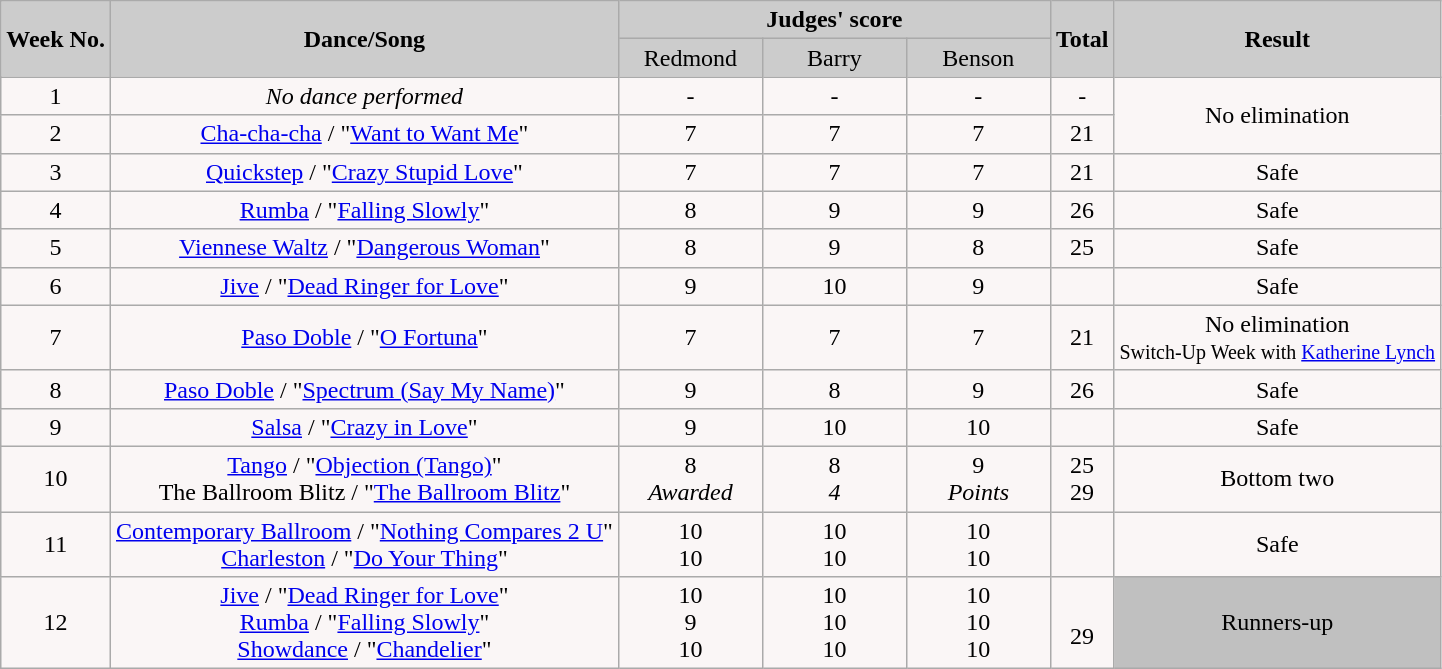<table class="wikitable collapsible">
<tr>
<th rowspan="2" style="background:#ccc; text-align:Center;"><strong>Week No.</strong></th>
<th rowspan="2" style="background:#ccc; text-align:Center;"><strong>Dance/Song</strong></th>
<th colspan="3" style="background:#ccc; text-align:Center;"><strong>Judges' score</strong></th>
<th rowspan="2" style="background:#ccc; text-align:Center;"><strong>Total</strong></th>
<th rowspan="2" style="background:#ccc; text-align:Center;"><strong>Result</strong></th>
</tr>
<tr style="text-align:center; background:#ccc;">
<td style="width:10%; ">Redmond</td>
<td style="width:10%; ">Barry</td>
<td style="width:10%; ">Benson</td>
</tr>
<tr style="text-align:center; background:#faf6f6;">
<td>1</td>
<td><em>No dance performed</em></td>
<td>-</td>
<td>-</td>
<td>-</td>
<td>-</td>
<td rowspan="2">No elimination</td>
</tr>
<tr style="text-align:center; background:#faf6f6;">
<td>2</td>
<td><a href='#'>Cha-cha-cha</a> / "<a href='#'>Want to Want Me</a>"</td>
<td>7</td>
<td>7</td>
<td>7</td>
<td>21</td>
</tr>
<tr style="text-align:center; background:#faf6f6;">
<td>3</td>
<td><a href='#'>Quickstep</a> / "<a href='#'>Crazy Stupid Love</a>"</td>
<td>7</td>
<td>7</td>
<td>7</td>
<td>21</td>
<td>Safe</td>
</tr>
<tr style="text-align:center; background:#faf6f6;">
<td>4</td>
<td><a href='#'>Rumba</a> / "<a href='#'>Falling Slowly</a>"</td>
<td>8</td>
<td>9</td>
<td>9</td>
<td>26</td>
<td>Safe</td>
</tr>
<tr style="text-align:center; background:#faf6f6;">
<td>5</td>
<td><a href='#'>Viennese Waltz</a> / "<a href='#'>Dangerous Woman</a>"</td>
<td>8</td>
<td>9</td>
<td>8</td>
<td>25</td>
<td>Safe</td>
</tr>
<tr style="text-align:center; background:#faf6f6;">
<td>6</td>
<td><a href='#'>Jive</a> / "<a href='#'>Dead Ringer for Love</a>"</td>
<td>9</td>
<td>10</td>
<td>9</td>
<td></td>
<td>Safe</td>
</tr>
<tr style="text-align:center; background:#faf6f6;">
<td>7</td>
<td><a href='#'>Paso Doble</a> / "<a href='#'>O Fortuna</a>"</td>
<td>7</td>
<td>7</td>
<td>7</td>
<td>21</td>
<td>No elimination<br><small>Switch-Up Week with <a href='#'>Katherine Lynch</a></small></td>
</tr>
<tr style="text-align:center; background:#faf6f6">
<td>8</td>
<td><a href='#'>Paso Doble</a> / "<a href='#'>Spectrum (Say My Name)</a>"</td>
<td>9</td>
<td>8</td>
<td>9</td>
<td>26</td>
<td>Safe</td>
</tr>
<tr style="text-align:center; background:#faf6f6">
<td>9</td>
<td><a href='#'>Salsa</a> / "<a href='#'>Crazy in Love</a>"</td>
<td>9</td>
<td>10</td>
<td>10</td>
<td></td>
<td>Safe</td>
</tr>
<tr style="text-align:center; background:#faf6f6">
<td>10</td>
<td><a href='#'>Tango</a> / "<a href='#'>Objection (Tango)</a>"<br>The Ballroom Blitz / "<a href='#'>The Ballroom Blitz</a>"</td>
<td>8<br><em>Awarded</em></td>
<td>8<br><em>4</em></td>
<td>9<br><em>Points</em></td>
<td>25<br>29</td>
<td>Bottom two</td>
</tr>
<tr style="text-align:center; background:#faf6f6">
<td>11</td>
<td><a href='#'>Contemporary Ballroom</a> / "<a href='#'>Nothing Compares 2 U</a>"<br><a href='#'>Charleston</a> / "<a href='#'>Do Your Thing</a>"</td>
<td>10<br>10</td>
<td>10<br>10</td>
<td>10<br>10</td>
<td><br></td>
<td>Safe</td>
</tr>
<tr style="text-align:center; background:#faf6f6">
<td>12</td>
<td><a href='#'>Jive</a> / "<a href='#'>Dead Ringer for Love</a>"<br><a href='#'>Rumba</a> / "<a href='#'>Falling Slowly</a>"<br><a href='#'>Showdance</a> / "<a href='#'>Chandelier</a>"</td>
<td>10<br>9<br>10</td>
<td>10<br>10<br>10</td>
<td>10<br>10<br>10</td>
<td><br>29<br></td>
<td rowspan="3" style="background:silver;">Runners-up</td>
</tr>
</table>
